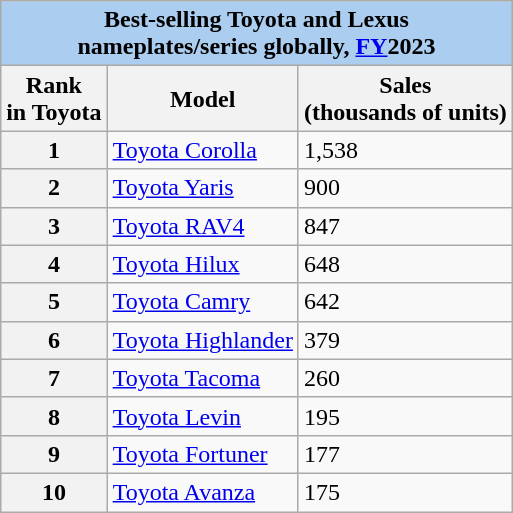<table class="wikitable" style="float:right;">
<tr>
<th colspan="3" style="text-align:center; background:#abcdef;">Best-selling Toyota and Lexus<br>nameplates/series globally, <a href='#'>FY</a>2023</th>
</tr>
<tr>
<th>Rank<br>in Toyota</th>
<th>Model</th>
<th>Sales<br>(thousands of units)</th>
</tr>
<tr>
<th>1</th>
<td><a href='#'>Toyota Corolla</a></td>
<td>1,538</td>
</tr>
<tr>
<th>2</th>
<td><a href='#'>Toyota Yaris</a></td>
<td>900</td>
</tr>
<tr>
<th>3</th>
<td><a href='#'>Toyota RAV4</a></td>
<td>847</td>
</tr>
<tr>
<th>4</th>
<td><a href='#'>Toyota Hilux</a></td>
<td>648</td>
</tr>
<tr>
<th>5</th>
<td><a href='#'>Toyota Camry</a></td>
<td>642</td>
</tr>
<tr>
<th>6</th>
<td><a href='#'>Toyota Highlander</a></td>
<td>379</td>
</tr>
<tr>
<th>7</th>
<td><a href='#'>Toyota Tacoma</a></td>
<td>260</td>
</tr>
<tr>
<th>8</th>
<td><a href='#'>Toyota Levin</a></td>
<td>195</td>
</tr>
<tr>
<th>9</th>
<td><a href='#'>Toyota Fortuner</a></td>
<td>177</td>
</tr>
<tr>
<th>10</th>
<td><a href='#'>Toyota Avanza</a></td>
<td>175</td>
</tr>
</table>
